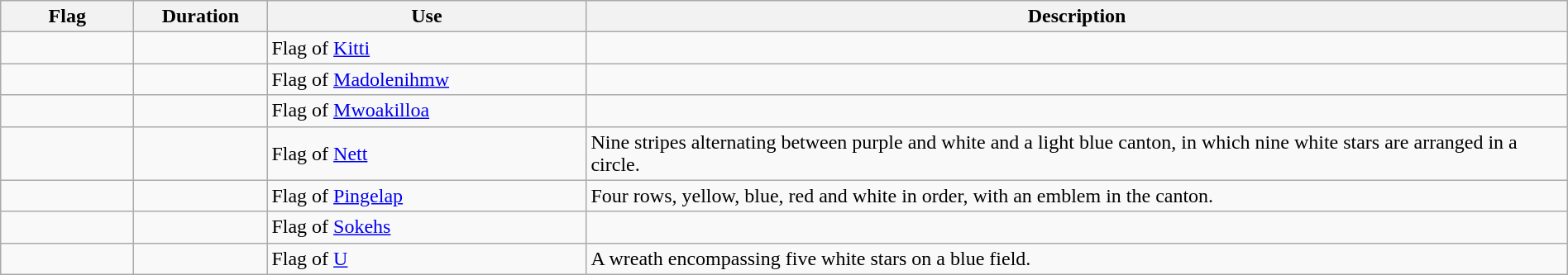<table class="wikitable" width="100%">
<tr>
<th style="width:100px;">Flag</th>
<th style="width:100px;">Duration</th>
<th style="width:250px;">Use</th>
<th style="min-width:250px">Description</th>
</tr>
<tr>
<td></td>
<td></td>
<td>Flag of <a href='#'>Kitti</a></td>
<td></td>
</tr>
<tr>
<td></td>
<td></td>
<td>Flag of <a href='#'>Madolenihmw</a></td>
<td></td>
</tr>
<tr>
<td></td>
<td></td>
<td>Flag of <a href='#'>Mwoakilloa</a></td>
<td></td>
</tr>
<tr>
<td></td>
<td></td>
<td>Flag of <a href='#'>Nett</a></td>
<td>Nine stripes alternating between purple and white and a light blue canton, in which nine white stars are arranged in a circle.</td>
</tr>
<tr>
<td></td>
<td></td>
<td>Flag of <a href='#'>Pingelap</a></td>
<td>Four rows, yellow, blue, red and white in order, with an emblem in the canton.</td>
</tr>
<tr>
<td></td>
<td></td>
<td>Flag of <a href='#'>Sokehs</a></td>
<td></td>
</tr>
<tr>
<td></td>
<td></td>
<td>Flag of <a href='#'>U</a></td>
<td>A wreath encompassing five white stars on a blue field.</td>
</tr>
</table>
